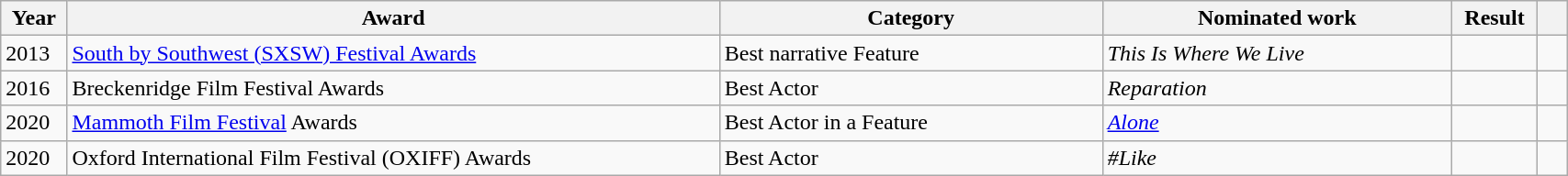<table width="90%" class="wikitable">
<tr>
<th width="10">Year</th>
<th width="380">Award</th>
<th width="220">Category</th>
<th width="200">Nominated work</th>
<th width="30">Result</th>
<th width="10"></th>
</tr>
<tr>
<td>2013</td>
<td><a href='#'>South by Southwest (SXSW) Festival Awards</a></td>
<td>Best narrative Feature</td>
<td><em>This Is Where We Live</em></td>
<td></td>
<td></td>
</tr>
<tr>
<td>2016</td>
<td>Breckenridge Film Festival Awards</td>
<td>Best Actor</td>
<td><em>Reparation</em></td>
<td></td>
<td></td>
</tr>
<tr>
<td>2020</td>
<td><a href='#'>Mammoth Film Festival</a> Awards</td>
<td>Best Actor in a Feature</td>
<td><em><a href='#'>Alone</a></em></td>
<td></td>
<td></td>
</tr>
<tr>
<td>2020</td>
<td>Oxford International Film Festival (OXIFF) Awards</td>
<td>Best Actor</td>
<td><em>#Like</em></td>
<td></td>
<td></td>
</tr>
</table>
